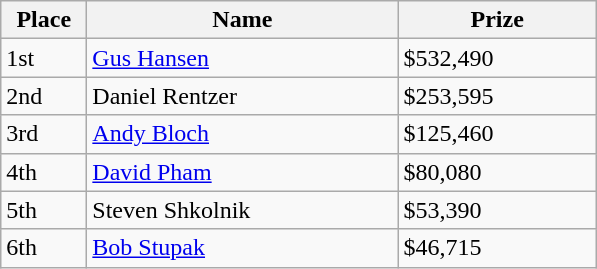<table class="wikitable">
<tr>
<th width="50">Place</th>
<th width="200">Name</th>
<th width="125">Prize</th>
</tr>
<tr>
<td>1st</td>
<td><a href='#'>Gus Hansen</a></td>
<td>$532,490</td>
</tr>
<tr>
<td>2nd</td>
<td>Daniel Rentzer</td>
<td>$253,595</td>
</tr>
<tr>
<td>3rd</td>
<td><a href='#'>Andy Bloch</a></td>
<td>$125,460</td>
</tr>
<tr>
<td>4th</td>
<td><a href='#'>David Pham</a></td>
<td>$80,080</td>
</tr>
<tr>
<td>5th</td>
<td>Steven Shkolnik</td>
<td>$53,390</td>
</tr>
<tr>
<td>6th</td>
<td><a href='#'>Bob Stupak</a></td>
<td>$46,715</td>
</tr>
</table>
